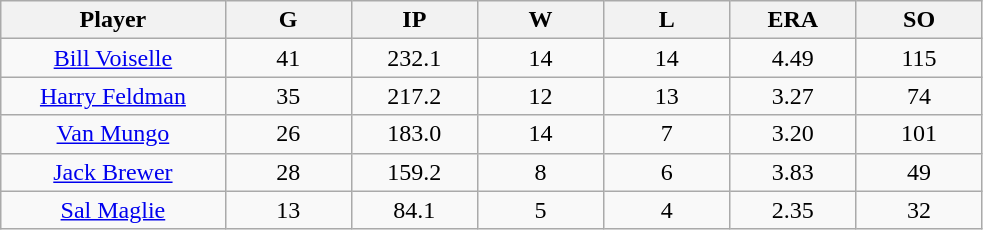<table class="wikitable sortable">
<tr>
<th bgcolor="#DDDDFF" width="16%">Player</th>
<th bgcolor="#DDDDFF" width="9%">G</th>
<th bgcolor="#DDDDFF" width="9%">IP</th>
<th bgcolor="#DDDDFF" width="9%">W</th>
<th bgcolor="#DDDDFF" width="9%">L</th>
<th bgcolor="#DDDDFF" width="9%">ERA</th>
<th bgcolor="#DDDDFF" width="9%">SO</th>
</tr>
<tr align="center">
<td><a href='#'>Bill Voiselle</a></td>
<td>41</td>
<td>232.1</td>
<td>14</td>
<td>14</td>
<td>4.49</td>
<td>115</td>
</tr>
<tr align="center">
<td><a href='#'>Harry Feldman</a></td>
<td>35</td>
<td>217.2</td>
<td>12</td>
<td>13</td>
<td>3.27</td>
<td>74</td>
</tr>
<tr align="center">
<td><a href='#'>Van Mungo</a></td>
<td>26</td>
<td>183.0</td>
<td>14</td>
<td>7</td>
<td>3.20</td>
<td>101</td>
</tr>
<tr align="center">
<td><a href='#'>Jack Brewer</a></td>
<td>28</td>
<td>159.2</td>
<td>8</td>
<td>6</td>
<td>3.83</td>
<td>49</td>
</tr>
<tr align="center">
<td><a href='#'>Sal Maglie</a></td>
<td>13</td>
<td>84.1</td>
<td>5</td>
<td>4</td>
<td>2.35</td>
<td>32</td>
</tr>
</table>
